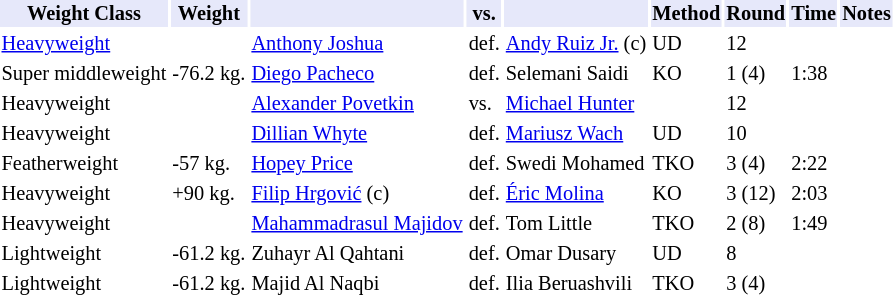<table class="toccolours" style="font-size: 85%;">
<tr>
<th style="background:#e6e8fa; color:#000; text-align:center;">Weight Class</th>
<th style="background:#e6e8fa; color:#000; text-align:center;">Weight</th>
<th style="background:#e6e8fa; color:#000; text-align:center;"></th>
<th style="background:#e6e8fa; color:#000; text-align:center;">vs.</th>
<th style="background:#e6e8fa; color:#000; text-align:center;"></th>
<th style="background:#e6e8fa; color:#000; text-align:center;">Method</th>
<th style="background:#e6e8fa; color:#000; text-align:center;">Round</th>
<th style="background:#e6e8fa; color:#000; text-align:center;">Time</th>
<th style="background:#e6e8fa; color:#000; text-align:center;">Notes</th>
</tr>
<tr>
<td><a href='#'>Heavyweight</a></td>
<td></td>
<td> <a href='#'>Anthony Joshua</a></td>
<td>def.</td>
<td> <a href='#'>Andy Ruiz Jr.</a> (c)</td>
<td>UD</td>
<td>12</td>
<td></td>
<td></td>
</tr>
<tr>
<td>Super middleweight</td>
<td>-76.2 kg.</td>
<td> <a href='#'>Diego Pacheco</a></td>
<td>def.</td>
<td> Selemani Saidi</td>
<td>KO</td>
<td>1 (4)</td>
<td>1:38</td>
<td></td>
</tr>
<tr>
<td>Heavyweight</td>
<td></td>
<td> <a href='#'>Alexander Povetkin</a></td>
<td>vs.</td>
<td> <a href='#'>Michael Hunter</a></td>
<td></td>
<td>12</td>
<td></td>
<td></td>
</tr>
<tr>
<td>Heavyweight</td>
<td></td>
<td> <a href='#'>Dillian Whyte</a></td>
<td>def.</td>
<td> <a href='#'>Mariusz Wach</a></td>
<td>UD</td>
<td>10</td>
<td></td>
<td></td>
</tr>
<tr>
<td>Featherweight</td>
<td>-57 kg.</td>
<td> <a href='#'>Hopey Price</a></td>
<td>def.</td>
<td> Swedi Mohamed</td>
<td>TKO</td>
<td>3 (4)</td>
<td>2:22</td>
<td></td>
</tr>
<tr>
<td>Heavyweight</td>
<td>+90 kg.</td>
<td> <a href='#'>Filip Hrgović</a> (c)</td>
<td>def.</td>
<td> <a href='#'>Éric Molina</a></td>
<td>KO</td>
<td>3 (12)</td>
<td>2:03</td>
<td></td>
</tr>
<tr>
<td>Heavyweight</td>
<td></td>
<td> <a href='#'>Mahammadrasul Majidov</a></td>
<td>def.</td>
<td> Tom Little</td>
<td>TKO</td>
<td>2 (8)</td>
<td>1:49</td>
<td></td>
</tr>
<tr>
<td>Lightweight</td>
<td>-61.2 kg.</td>
<td> Zuhayr Al Qahtani</td>
<td>def.</td>
<td> Omar Dusary</td>
<td>UD</td>
<td>8</td>
<td></td>
<td></td>
</tr>
<tr>
<td>Lightweight</td>
<td>-61.2 kg.</td>
<td> Majid Al Naqbi</td>
<td>def.</td>
<td> Ilia Beruashvili</td>
<td>TKO</td>
<td>3 (4)</td>
<td></td>
<td></td>
</tr>
<tr>
</tr>
</table>
